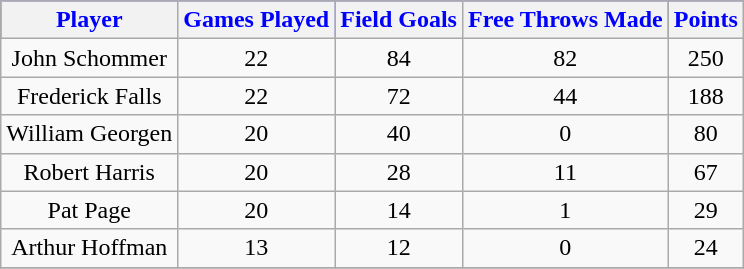<table class="wikitable sortable" style="font-size:100%;">
<tr align="center"  style="background:blue;color:blue;">
<th><strong>Player</strong></th>
<th><strong>Games Played</strong></th>
<th><strong>Field Goals</strong></th>
<th><strong>Free Throws Made</strong></th>
<th><strong>Points</strong></th>
</tr>
<tr align="center" bgcolor="">
<td>John Schommer</td>
<td>22</td>
<td>84</td>
<td>82</td>
<td>250</td>
</tr>
<tr align="center" bgcolor="">
<td>Frederick Falls</td>
<td>22</td>
<td>72</td>
<td>44</td>
<td>188</td>
</tr>
<tr align="center" bgcolor="">
<td>William Georgen</td>
<td>20</td>
<td>40</td>
<td>0</td>
<td>80</td>
</tr>
<tr align="center" bgcolor="">
<td>Robert Harris</td>
<td>20</td>
<td>28</td>
<td>11</td>
<td>67</td>
</tr>
<tr align="center" bgcolor="">
<td>Pat Page</td>
<td>20</td>
<td>14</td>
<td>1</td>
<td>29</td>
</tr>
<tr align="center" bgcolor="">
<td>Arthur Hoffman</td>
<td>13</td>
<td>12</td>
<td>0</td>
<td>24</td>
</tr>
<tr align="center" bgcolor="">
</tr>
</table>
